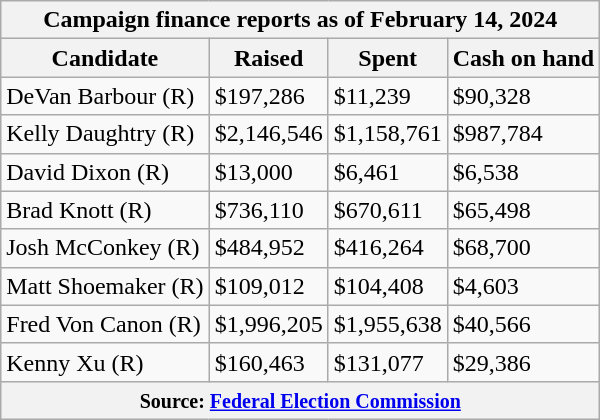<table class="wikitable sortable">
<tr>
<th colspan=4>Campaign finance reports as of February 14, 2024</th>
</tr>
<tr style="text-align:center;">
<th>Candidate</th>
<th>Raised</th>
<th>Spent</th>
<th>Cash on hand</th>
</tr>
<tr>
<td>DeVan Barbour (R)</td>
<td>$197,286</td>
<td>$11,239</td>
<td>$90,328</td>
</tr>
<tr>
<td>Kelly Daughtry (R)</td>
<td>$2,146,546</td>
<td>$1,158,761</td>
<td>$987,784</td>
</tr>
<tr>
<td>David Dixon (R)</td>
<td>$13,000</td>
<td>$6,461</td>
<td>$6,538</td>
</tr>
<tr>
<td>Brad Knott (R)</td>
<td>$736,110</td>
<td>$670,611</td>
<td>$65,498</td>
</tr>
<tr>
<td>Josh McConkey (R)</td>
<td>$484,952</td>
<td>$416,264</td>
<td>$68,700</td>
</tr>
<tr>
<td>Matt Shoemaker (R)</td>
<td>$109,012</td>
<td>$104,408</td>
<td>$4,603</td>
</tr>
<tr>
<td>Fred Von Canon (R)</td>
<td>$1,996,205</td>
<td>$1,955,638</td>
<td>$40,566</td>
</tr>
<tr>
<td>Kenny Xu (R)</td>
<td>$160,463</td>
<td>$131,077</td>
<td>$29,386</td>
</tr>
<tr>
<th colspan="4"><small>Source: <a href='#'>Federal Election Commission</a></small></th>
</tr>
</table>
